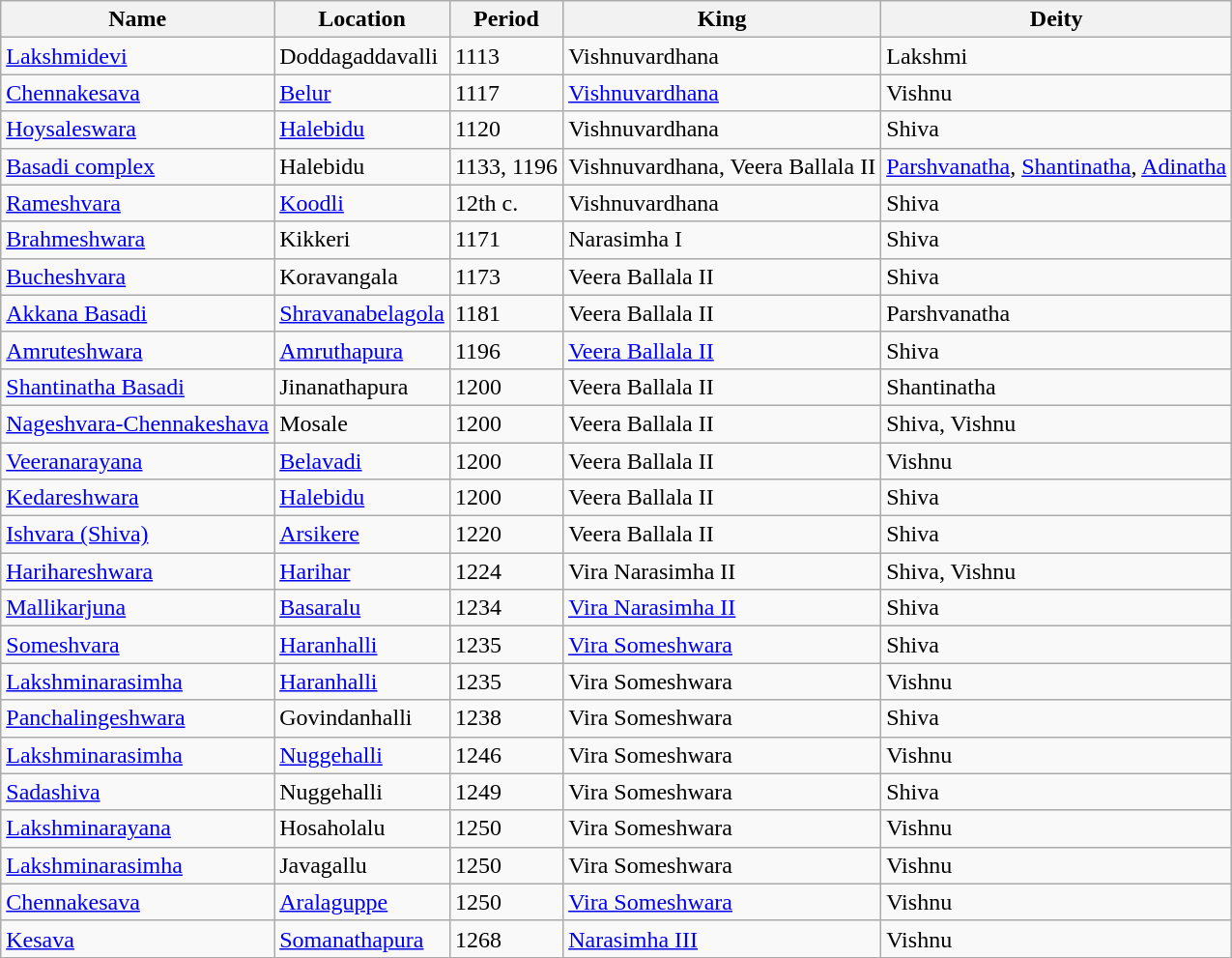<table class="wikitable">
<tr>
<th>Name</th>
<th>Location</th>
<th>Period</th>
<th>King</th>
<th>Deity</th>
</tr>
<tr>
<td><a href='#'>Lakshmidevi</a></td>
<td>Doddagaddavalli</td>
<td>1113</td>
<td>Vishnuvardhana</td>
<td>Lakshmi</td>
</tr>
<tr>
<td><a href='#'>Chennakesava</a></td>
<td><a href='#'>Belur</a></td>
<td>1117</td>
<td><a href='#'>Vishnuvardhana</a></td>
<td>Vishnu</td>
</tr>
<tr>
<td><a href='#'>Hoysaleswara</a></td>
<td><a href='#'>Halebidu</a></td>
<td>1120</td>
<td>Vishnuvardhana</td>
<td>Shiva</td>
</tr>
<tr>
<td><a href='#'>Basadi complex</a></td>
<td>Halebidu</td>
<td>1133, 1196</td>
<td>Vishnuvardhana, Veera Ballala II</td>
<td><a href='#'>Parshvanatha</a>, <a href='#'>Shantinatha</a>, <a href='#'>Adinatha</a></td>
</tr>
<tr>
<td><a href='#'>Rameshvara</a></td>
<td><a href='#'>Koodli</a></td>
<td>12th c.</td>
<td>Vishnuvardhana</td>
<td>Shiva</td>
</tr>
<tr>
<td><a href='#'>Brahmeshwara</a></td>
<td>Kikkeri</td>
<td>1171</td>
<td>Narasimha I</td>
<td>Shiva</td>
</tr>
<tr>
<td><a href='#'>Bucheshvara</a></td>
<td>Koravangala</td>
<td>1173</td>
<td>Veera Ballala II</td>
<td>Shiva</td>
</tr>
<tr>
<td><a href='#'>Akkana Basadi</a></td>
<td><a href='#'>Shravanabelagola</a></td>
<td>1181</td>
<td>Veera Ballala II</td>
<td>Parshvanatha</td>
</tr>
<tr>
<td><a href='#'>Amruteshwara</a></td>
<td><a href='#'>Amruthapura</a></td>
<td>1196</td>
<td><a href='#'>Veera Ballala II</a></td>
<td>Shiva</td>
</tr>
<tr>
<td><a href='#'>Shantinatha Basadi</a></td>
<td>Jinanathapura</td>
<td>1200</td>
<td>Veera Ballala II</td>
<td>Shantinatha</td>
</tr>
<tr>
<td><a href='#'>Nageshvara-Chennakeshava</a></td>
<td>Mosale</td>
<td>1200</td>
<td>Veera Ballala II</td>
<td>Shiva, Vishnu</td>
</tr>
<tr>
<td><a href='#'>Veeranarayana</a></td>
<td><a href='#'>Belavadi</a></td>
<td>1200</td>
<td>Veera Ballala II</td>
<td>Vishnu</td>
</tr>
<tr>
<td><a href='#'>Kedareshwara</a></td>
<td><a href='#'>Halebidu</a></td>
<td>1200</td>
<td>Veera Ballala II</td>
<td>Shiva</td>
</tr>
<tr>
<td><a href='#'>Ishvara (Shiva)</a></td>
<td><a href='#'>Arsikere</a></td>
<td>1220</td>
<td>Veera Ballala II</td>
<td>Shiva</td>
</tr>
<tr>
<td><a href='#'>Harihareshwara</a></td>
<td><a href='#'>Harihar</a></td>
<td>1224</td>
<td>Vira Narasimha II</td>
<td>Shiva, Vishnu</td>
</tr>
<tr>
<td><a href='#'>Mallikarjuna</a></td>
<td><a href='#'>Basaralu</a></td>
<td>1234</td>
<td><a href='#'>Vira Narasimha II</a></td>
<td>Shiva</td>
</tr>
<tr>
<td><a href='#'>Someshvara</a></td>
<td><a href='#'>Haranhalli</a></td>
<td>1235</td>
<td><a href='#'>Vira Someshwara</a></td>
<td>Shiva</td>
</tr>
<tr>
<td><a href='#'>Lakshminarasimha</a></td>
<td><a href='#'>Haranhalli</a></td>
<td>1235</td>
<td>Vira Someshwara</td>
<td>Vishnu</td>
</tr>
<tr>
<td><a href='#'>Panchalingeshwara</a></td>
<td>Govindanhalli</td>
<td>1238</td>
<td>Vira Someshwara</td>
<td>Shiva</td>
</tr>
<tr>
<td><a href='#'>Lakshminarasimha</a></td>
<td><a href='#'>Nuggehalli</a></td>
<td>1246</td>
<td>Vira Someshwara</td>
<td>Vishnu</td>
</tr>
<tr>
<td><a href='#'>Sadashiva</a></td>
<td>Nuggehalli</td>
<td>1249</td>
<td>Vira Someshwara</td>
<td>Shiva</td>
</tr>
<tr>
<td><a href='#'>Lakshminarayana</a></td>
<td>Hosaholalu</td>
<td>1250</td>
<td>Vira Someshwara</td>
<td>Vishnu</td>
</tr>
<tr>
<td><a href='#'>Lakshminarasimha</a></td>
<td>Javagallu</td>
<td>1250</td>
<td>Vira Someshwara</td>
<td>Vishnu</td>
</tr>
<tr>
<td><a href='#'>Chennakesava</a></td>
<td><a href='#'>Aralaguppe</a></td>
<td>1250</td>
<td><a href='#'>Vira Someshwara</a></td>
<td>Vishnu</td>
</tr>
<tr>
<td><a href='#'>Kesava</a></td>
<td><a href='#'>Somanathapura</a></td>
<td>1268</td>
<td><a href='#'>Narasimha III</a></td>
<td>Vishnu</td>
</tr>
<tr>
</tr>
</table>
